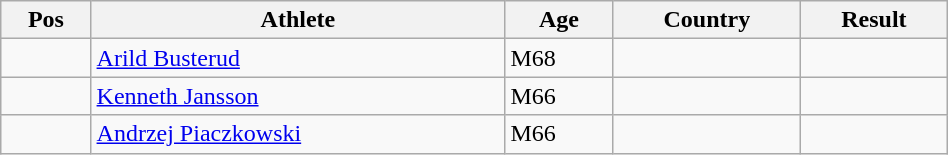<table class="wikitable"  style="text-align:center; width:50%;">
<tr>
<th>Pos</th>
<th>Athlete</th>
<th>Age</th>
<th>Country</th>
<th>Result</th>
</tr>
<tr>
<td align=center></td>
<td align=left><a href='#'>Arild Busterud</a></td>
<td align=left>M68</td>
<td align=left></td>
<td></td>
</tr>
<tr>
<td align=center></td>
<td align=left><a href='#'>Kenneth Jansson</a></td>
<td align=left>M66</td>
<td align=left></td>
<td></td>
</tr>
<tr>
<td align=center></td>
<td align=left><a href='#'>Andrzej Piaczkowski</a></td>
<td align=left>M66</td>
<td align=left></td>
<td></td>
</tr>
</table>
